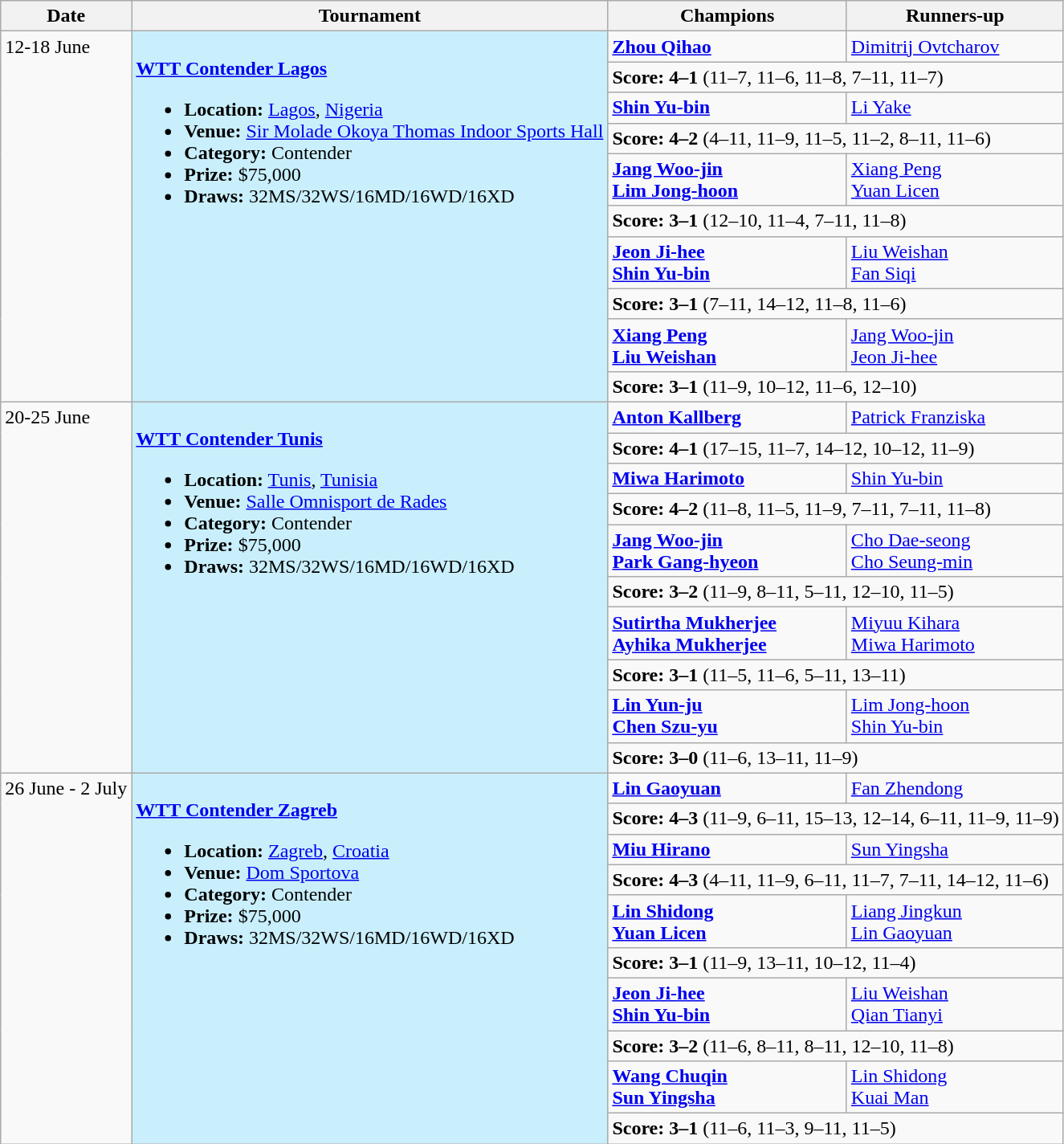<table class="wikitable">
<tr>
<th scope=col>Date</th>
<th scope=col>Tournament</th>
<th scope=col>Champions</th>
<th scope=col>Runners-up</th>
</tr>
<tr valign=top>
<td rowspan=10>12-18 June</td>
<td style="background:#C9EFFC;" rowspan="10"><br><strong><a href='#'>WTT Contender Lagos</a></strong><ul><li><strong>Location:</strong> <a href='#'>Lagos</a>, <a href='#'>Nigeria</a></li><li><strong>Venue:</strong> <a href='#'>Sir Molade Okoya Thomas Indoor Sports Hall</a></li><li><strong>Category:</strong> Contender</li><li><strong>Prize:</strong> $75,000</li><li><strong>Draws:</strong> 32MS/32WS/16MD/16WD/16XD</li></ul></td>
<td><strong> <a href='#'>Zhou Qihao</a></strong></td>
<td> <a href='#'>Dimitrij Ovtcharov</a></td>
</tr>
<tr>
<td colspan=2><strong>Score: 4–1</strong> (11–7, 11–6, 11–8, 7–11, 11–7)</td>
</tr>
<tr valign=top>
<td><strong> <a href='#'>Shin Yu-bin</a></strong></td>
<td> <a href='#'>Li Yake</a></td>
</tr>
<tr>
<td colspan=2><strong>Score: 4–2</strong> (4–11, 11–9, 11–5, 11–2, 8–11, 11–6)</td>
</tr>
<tr valign=top>
<td><strong> <a href='#'>Jang Woo-jin</a><br> <a href='#'>Lim Jong-hoon</a></strong></td>
<td> <a href='#'>Xiang Peng</a><br> <a href='#'>Yuan Licen</a></td>
</tr>
<tr>
<td colspan=2><strong>Score: 3–1</strong> (12–10, 11–4, 7–11, 11–8)</td>
</tr>
<tr valign=top>
<td><strong> <a href='#'>Jeon Ji-hee</a><br> <a href='#'>Shin Yu-bin</a></strong></td>
<td> <a href='#'>Liu Weishan</a><br> <a href='#'>Fan Siqi</a></td>
</tr>
<tr>
<td colspan=2><strong>Score: 3–1</strong> (7–11, 14–12, 11–8, 11–6)</td>
</tr>
<tr valign=top>
<td><strong> <a href='#'>Xiang Peng</a><br> <a href='#'>Liu Weishan</a></strong></td>
<td> <a href='#'>Jang Woo-jin</a><br> <a href='#'>Jeon Ji-hee</a></td>
</tr>
<tr>
<td colspan=2><strong>Score: 3–1</strong> (11–9, 10–12, 11–6, 12–10)</td>
</tr>
<tr valign=top>
<td rowspan=10>20-25 June</td>
<td style="background:#C9EFFC;" rowspan="10"><br><strong><a href='#'>WTT Contender Tunis</a></strong><ul><li><strong>Location:</strong> <a href='#'>Tunis</a>, <a href='#'>Tunisia</a></li><li><strong>Venue:</strong> <a href='#'>Salle Omnisport de Rades</a></li><li><strong>Category:</strong> Contender</li><li><strong>Prize:</strong> $75,000</li><li><strong>Draws:</strong> 32MS/32WS/16MD/16WD/16XD</li></ul></td>
<td><strong> <a href='#'>Anton Kallberg</a></strong></td>
<td> <a href='#'>Patrick Franziska</a></td>
</tr>
<tr>
<td colspan=2><strong>Score: 4–1</strong> (17–15, 11–7, 14–12, 10–12, 11–9)</td>
</tr>
<tr valign=top>
<td><strong> <a href='#'>Miwa Harimoto</a></strong></td>
<td> <a href='#'>Shin Yu-bin</a></td>
</tr>
<tr>
<td colspan=2><strong>Score: 4–2</strong> (11–8, 11–5, 11–9, 7–11, 7–11, 11–8)</td>
</tr>
<tr valign=top>
<td><strong> <a href='#'>Jang Woo-jin</a><br> <a href='#'>Park Gang-hyeon</a></strong></td>
<td> <a href='#'>Cho Dae-seong</a><br> <a href='#'>Cho Seung-min</a></td>
</tr>
<tr>
<td colspan=2><strong>Score: 3–2</strong> (11–9, 8–11, 5–11, 12–10, 11–5)</td>
</tr>
<tr valign=top>
<td><strong> <a href='#'>Sutirtha Mukherjee</a><br> <a href='#'>Ayhika Mukherjee</a></strong></td>
<td> <a href='#'>Miyuu Kihara</a><br> <a href='#'>Miwa Harimoto</a></td>
</tr>
<tr>
<td colspan=2><strong>Score: 3–1</strong> (11–5, 11–6, 5–11, 13–11)</td>
</tr>
<tr valign=top>
<td><strong> <a href='#'>Lin Yun-ju</a><br> <a href='#'>Chen Szu-yu</a></strong></td>
<td> <a href='#'>Lim Jong-hoon</a><br> <a href='#'>Shin Yu-bin</a></td>
</tr>
<tr>
<td colspan=2><strong>Score: 3–0</strong> (11–6, 13–11, 11–9)</td>
</tr>
<tr valign=top>
<td rowspan=10>26 June - 2 July</td>
<td style="background:#C9EFFC;" rowspan="10"><br><strong><a href='#'>WTT Contender Zagreb</a></strong><ul><li><strong>Location:</strong> <a href='#'>Zagreb</a>, <a href='#'>Croatia</a></li><li><strong>Venue:</strong> <a href='#'>Dom Sportova</a></li><li><strong>Category:</strong> Contender</li><li><strong>Prize:</strong> $75,000</li><li><strong>Draws:</strong> 32MS/32WS/16MD/16WD/16XD</li></ul></td>
<td><strong> <a href='#'>Lin Gaoyuan</a></strong></td>
<td> <a href='#'>Fan Zhendong</a></td>
</tr>
<tr>
<td colspan=2><strong>Score: 4–3</strong> (11–9, 6–11, 15–13, 12–14, 6–11, 11–9, 11–9)</td>
</tr>
<tr valign=top>
<td><strong> <a href='#'>Miu Hirano</a></strong></td>
<td> <a href='#'>Sun Yingsha</a></td>
</tr>
<tr>
<td colspan=2><strong>Score: 4–3</strong> (4–11, 11–9, 6–11, 11–7, 7–11, 14–12, 11–6)</td>
</tr>
<tr valign=top>
<td><strong> <a href='#'>Lin Shidong</a><br> <a href='#'>Yuan Licen</a></strong></td>
<td> <a href='#'>Liang Jingkun</a><br> <a href='#'>Lin Gaoyuan</a></td>
</tr>
<tr>
<td colspan=2><strong>Score: 3–1</strong> (11–9, 13–11, 10–12, 11–4)</td>
</tr>
<tr valign=top>
<td><strong> <a href='#'>Jeon Ji-hee</a><br> <a href='#'>Shin Yu-bin</a></strong></td>
<td> <a href='#'>Liu Weishan</a><br> <a href='#'>Qian Tianyi</a></td>
</tr>
<tr>
<td colspan=2><strong>Score: 3–2</strong> (11–6, 8–11, 8–11, 12–10, 11–8)</td>
</tr>
<tr valign=top>
<td><strong> <a href='#'>Wang Chuqin</a><br> <a href='#'>Sun Yingsha</a></strong></td>
<td> <a href='#'>Lin Shidong</a><br> <a href='#'>Kuai Man</a></td>
</tr>
<tr>
<td colspan=2><strong>Score: 3–1</strong> (11–6, 11–3, 9–11, 11–5)</td>
</tr>
</table>
